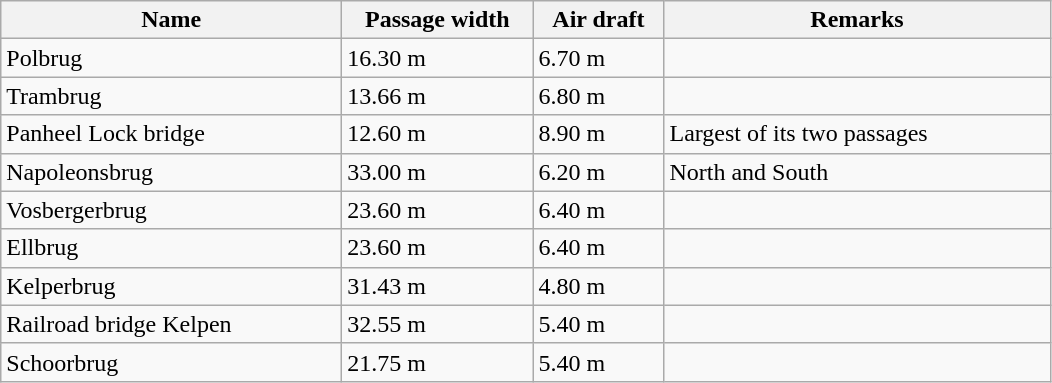<table class="wikitable">
<tr>
<th width="220">Name</th>
<th width="120">Passage width</th>
<th width="80">Air draft</th>
<th width="250">Remarks</th>
</tr>
<tr>
<td>Polbrug</td>
<td>16.30 m</td>
<td>6.70 m</td>
<td></td>
</tr>
<tr>
<td>Trambrug</td>
<td>13.66 m</td>
<td>6.80 m</td>
<td></td>
</tr>
<tr>
<td>Panheel Lock bridge</td>
<td>12.60 m</td>
<td>8.90 m</td>
<td>Largest of its two passages</td>
</tr>
<tr>
<td>Napoleonsbrug</td>
<td>33.00 m</td>
<td>6.20 m</td>
<td>North and South</td>
</tr>
<tr>
<td>Vosbergerbrug</td>
<td>23.60 m</td>
<td>6.40 m</td>
<td></td>
</tr>
<tr>
<td>Ellbrug</td>
<td>23.60 m</td>
<td>6.40 m</td>
<td></td>
</tr>
<tr>
<td>Kelperbrug</td>
<td>31.43 m</td>
<td>4.80 m</td>
<td></td>
</tr>
<tr>
<td>Railroad bridge Kelpen</td>
<td>32.55 m</td>
<td>5.40 m</td>
<td></td>
</tr>
<tr>
<td>Schoorbrug</td>
<td>21.75 m</td>
<td>5.40 m</td>
<td></td>
</tr>
</table>
